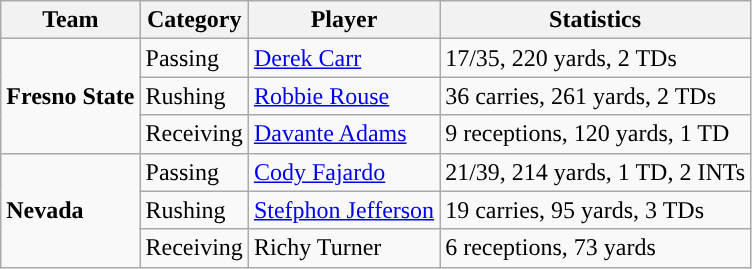<table class="wikitable" style="float: left;">
<tr>
<th>Team</th>
<th>Category</th>
<th>Player</th>
<th>Statistics</th>
</tr>
<tr>
<td rowspan=3><strong>Fresno State</strong></td>
<td>Passing</td>
<td><a href='#'>Derek Carr</a></td>
<td>17/35, 220 yards, 2 TDs</td>
</tr>
<tr>
<td>Rushing</td>
<td><a href='#'>Robbie Rouse</a></td>
<td>36 carries, 261 yards, 2 TDs</td>
</tr>
<tr>
<td>Receiving</td>
<td><a href='#'>Davante Adams</a></td>
<td>9 receptions, 120 yards, 1 TD</td>
</tr>
<tr>
<td rowspan=3><strong>Nevada</strong></td>
<td>Passing</td>
<td><a href='#'>Cody Fajardo</a></td>
<td>21/39, 214 yards, 1 TD, 2 INTs</td>
</tr>
<tr>
<td>Rushing</td>
<td><a href='#'>Stefphon Jefferson</a></td>
<td>19 carries, 95 yards, 3 TDs</td>
</tr>
<tr>
<td>Receiving</td>
<td>Richy Turner</td>
<td>6 receptions, 73 yards</td>
</tr>
</table>
